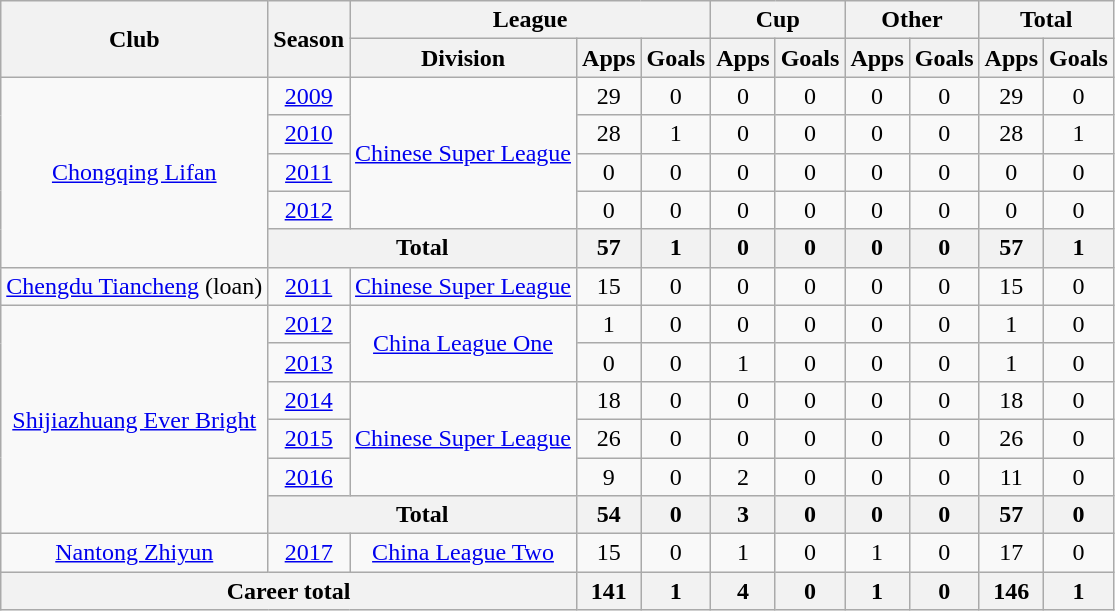<table class="wikitable" style="text-align: center">
<tr>
<th rowspan="2">Club</th>
<th rowspan="2">Season</th>
<th colspan="3">League</th>
<th colspan="2">Cup</th>
<th colspan="2">Other</th>
<th colspan="2">Total</th>
</tr>
<tr>
<th>Division</th>
<th>Apps</th>
<th>Goals</th>
<th>Apps</th>
<th>Goals</th>
<th>Apps</th>
<th>Goals</th>
<th>Apps</th>
<th>Goals</th>
</tr>
<tr>
<td rowspan="5"><a href='#'>Chongqing Lifan</a></td>
<td><a href='#'>2009</a></td>
<td rowspan="4"><a href='#'>Chinese Super League</a></td>
<td>29</td>
<td>0</td>
<td>0</td>
<td>0</td>
<td>0</td>
<td>0</td>
<td>29</td>
<td>0</td>
</tr>
<tr>
<td><a href='#'>2010</a></td>
<td>28</td>
<td>1</td>
<td>0</td>
<td>0</td>
<td>0</td>
<td>0</td>
<td>28</td>
<td>1</td>
</tr>
<tr>
<td><a href='#'>2011</a></td>
<td>0</td>
<td>0</td>
<td>0</td>
<td>0</td>
<td>0</td>
<td>0</td>
<td>0</td>
<td>0</td>
</tr>
<tr>
<td><a href='#'>2012</a></td>
<td>0</td>
<td>0</td>
<td>0</td>
<td>0</td>
<td>0</td>
<td>0</td>
<td>0</td>
<td>0</td>
</tr>
<tr>
<th colspan=2>Total</th>
<th>57</th>
<th>1</th>
<th>0</th>
<th>0</th>
<th>0</th>
<th>0</th>
<th>57</th>
<th>1</th>
</tr>
<tr>
<td><a href='#'>Chengdu Tiancheng</a> (loan)</td>
<td><a href='#'>2011</a></td>
<td><a href='#'>Chinese Super League</a></td>
<td>15</td>
<td>0</td>
<td>0</td>
<td>0</td>
<td>0</td>
<td>0</td>
<td>15</td>
<td>0</td>
</tr>
<tr>
<td rowspan="6"><a href='#'>Shijiazhuang Ever Bright</a></td>
<td><a href='#'>2012</a></td>
<td rowspan="2"><a href='#'>China League One</a></td>
<td>1</td>
<td>0</td>
<td>0</td>
<td>0</td>
<td>0</td>
<td>0</td>
<td>1</td>
<td>0</td>
</tr>
<tr>
<td><a href='#'>2013</a></td>
<td>0</td>
<td>0</td>
<td>1</td>
<td>0</td>
<td>0</td>
<td>0</td>
<td>1</td>
<td>0</td>
</tr>
<tr>
<td><a href='#'>2014</a></td>
<td rowspan="3"><a href='#'>Chinese Super League</a></td>
<td>18</td>
<td>0</td>
<td>0</td>
<td>0</td>
<td>0</td>
<td>0</td>
<td>18</td>
<td>0</td>
</tr>
<tr>
<td><a href='#'>2015</a></td>
<td>26</td>
<td>0</td>
<td>0</td>
<td>0</td>
<td>0</td>
<td>0</td>
<td>26</td>
<td>0</td>
</tr>
<tr>
<td><a href='#'>2016</a></td>
<td>9</td>
<td>0</td>
<td>2</td>
<td>0</td>
<td>0</td>
<td>0</td>
<td>11</td>
<td>0</td>
</tr>
<tr>
<th colspan=2>Total</th>
<th>54</th>
<th>0</th>
<th>3</th>
<th>0</th>
<th>0</th>
<th>0</th>
<th>57</th>
<th>0</th>
</tr>
<tr>
<td><a href='#'>Nantong Zhiyun</a></td>
<td><a href='#'>2017</a></td>
<td><a href='#'>China League Two</a></td>
<td>15</td>
<td>0</td>
<td>1</td>
<td>0</td>
<td>1</td>
<td>0</td>
<td>17</td>
<td>0</td>
</tr>
<tr>
<th colspan=3>Career total</th>
<th>141</th>
<th>1</th>
<th>4</th>
<th>0</th>
<th>1</th>
<th>0</th>
<th>146</th>
<th>1</th>
</tr>
</table>
